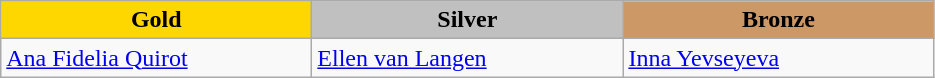<table class="wikitable" style="text-align:left">
<tr align="center">
<td width=200 bgcolor=gold><strong>Gold</strong></td>
<td width=200 bgcolor=silver><strong>Silver</strong></td>
<td width=200 bgcolor=CC9966><strong>Bronze</strong></td>
</tr>
<tr>
<td><a href='#'>Ana Fidelia Quirot</a><br><em></em></td>
<td><a href='#'>Ellen van Langen</a><br><em></em></td>
<td><a href='#'>Inna Yevseyeva</a><br><em></em></td>
</tr>
</table>
